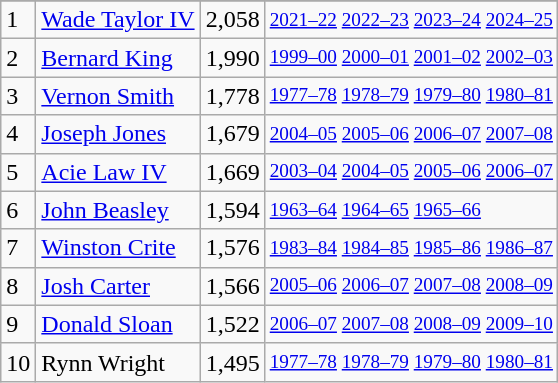<table class="wikitable"92>
<tr>
</tr>
<tr>
<td>1</td>
<td><a href='#'>Wade Taylor IV</a></td>
<td>2,058</td>
<td style="font-size:80%;"><a href='#'>2021–22</a> <a href='#'>2022–23</a> <a href='#'>2023–24</a> <a href='#'>2024–25</a></td>
</tr>
<tr>
<td>2</td>
<td><a href='#'>Bernard King</a></td>
<td>1,990</td>
<td style="font-size:80%;"><a href='#'>1999–00</a> <a href='#'>2000–01</a> <a href='#'>2001–02</a> <a href='#'>2002–03</a></td>
</tr>
<tr>
<td>3</td>
<td><a href='#'>Vernon Smith</a></td>
<td>1,778</td>
<td style="font-size:80%;"><a href='#'>1977–78</a> <a href='#'>1978–79</a> <a href='#'>1979–80</a> <a href='#'>1980–81</a></td>
</tr>
<tr>
<td>4</td>
<td><a href='#'>Joseph Jones</a></td>
<td>1,679</td>
<td style="font-size:80%;"><a href='#'>2004–05</a> <a href='#'>2005–06</a> <a href='#'>2006–07</a> <a href='#'>2007–08</a></td>
</tr>
<tr>
<td>5</td>
<td><a href='#'>Acie Law IV</a></td>
<td>1,669</td>
<td style="font-size:80%;"><a href='#'>2003–04</a> <a href='#'>2004–05</a> <a href='#'>2005–06</a> <a href='#'>2006–07</a></td>
</tr>
<tr>
<td>6</td>
<td><a href='#'>John Beasley</a></td>
<td>1,594</td>
<td style="font-size:80%;"><a href='#'>1963–64</a> <a href='#'>1964–65</a> <a href='#'>1965–66</a></td>
</tr>
<tr>
<td>7</td>
<td><a href='#'>Winston Crite</a></td>
<td>1,576</td>
<td style="font-size:80%;"><a href='#'>1983–84</a> <a href='#'>1984–85</a> <a href='#'>1985–86</a> <a href='#'>1986–87</a></td>
</tr>
<tr>
<td>8</td>
<td><a href='#'>Josh Carter</a></td>
<td>1,566</td>
<td style="font-size:80%;"><a href='#'>2005–06</a> <a href='#'>2006–07</a> <a href='#'>2007–08</a> <a href='#'>2008–09</a></td>
</tr>
<tr>
<td>9</td>
<td><a href='#'>Donald Sloan</a></td>
<td>1,522</td>
<td style="font-size:80%;"><a href='#'>2006–07</a> <a href='#'>2007–08</a> <a href='#'>2008–09</a> <a href='#'>2009–10</a></td>
</tr>
<tr>
<td>10</td>
<td>Rynn Wright</td>
<td>1,495</td>
<td style="font-size:80%;"><a href='#'>1977–78</a> <a href='#'>1978–79</a> <a href='#'>1979–80</a> <a href='#'>1980–81</a></td>
</tr>
</table>
